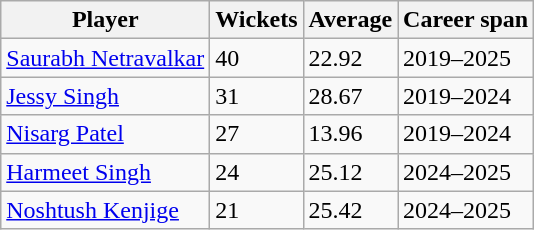<table class="wikitable">
<tr>
<th>Player</th>
<th>Wickets</th>
<th>Average</th>
<th>Career span</th>
</tr>
<tr>
<td><a href='#'>Saurabh Netravalkar</a></td>
<td>40</td>
<td>22.92</td>
<td>2019–2025</td>
</tr>
<tr>
<td><a href='#'>Jessy Singh</a></td>
<td>31</td>
<td>28.67</td>
<td>2019–2024</td>
</tr>
<tr>
<td><a href='#'>Nisarg Patel</a></td>
<td>27</td>
<td>13.96</td>
<td>2019–2024</td>
</tr>
<tr>
<td><a href='#'>Harmeet Singh</a></td>
<td>24</td>
<td>25.12</td>
<td>2024–2025</td>
</tr>
<tr>
<td><a href='#'>Noshtush Kenjige</a></td>
<td>21</td>
<td>25.42</td>
<td>2024–2025</td>
</tr>
</table>
